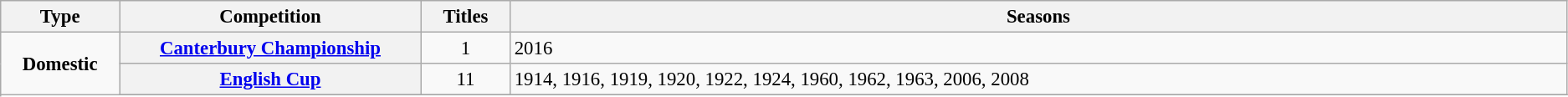<table class="wikitable plainrowheaders" style="font-size:95%; text-align:center;">
<tr>
<th style="width: 1%;">Type</th>
<th style="width: 5%;">Competition</th>
<th style="width: 1%;">Titles</th>
<th style="width: 21%;">Seasons</th>
</tr>
<tr>
<td rowspan="6"><strong>Domestic</strong></td>
<th scope=col><a href='#'>Canterbury Championship</a></th>
<td align="center">1</td>
<td align="left">2016</td>
</tr>
<tr>
<th scope=col><a href='#'>English Cup</a></th>
<td align="center">11</td>
<td align="left">1914, 1916, 1919, 1920, 1922, 1924, 1960, 1962, 1963, 2006, 2008</td>
</tr>
<tr>
</tr>
</table>
